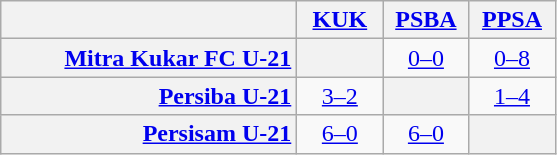<table class="wikitable" style="text-align:center">
<tr>
<th width="190"> </th>
<th width="50"><a href='#'>KUK</a></th>
<th width="50"><a href='#'>PSBA</a></th>
<th width="50"><a href='#'>PPSA</a></th>
</tr>
<tr>
<th style="text-align:right;"><a href='#'>Mitra Kukar FC U-21</a></th>
<th></th>
<td><a href='#'>0–0</a></td>
<td><a href='#'>0–8</a></td>
</tr>
<tr>
<th style="text-align:right;"><a href='#'>Persiba U-21</a></th>
<td><a href='#'>3–2</a></td>
<th></th>
<td><a href='#'>1–4</a></td>
</tr>
<tr>
<th style="text-align:right;"><a href='#'>Persisam U-21</a></th>
<td><a href='#'>6–0</a></td>
<td><a href='#'>6–0</a></td>
<th></th>
</tr>
</table>
